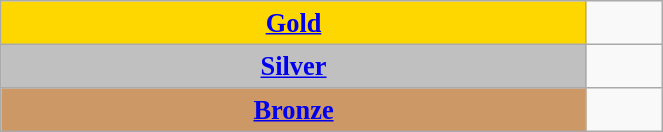<table class="wikitable" style=" text-align:center; font-size:110%;" width="35%">
<tr>
<td bgcolor="gold"><strong><a href='#'>Gold</a></strong></td>
<td></td>
</tr>
<tr>
<td bgcolor="silver"><strong><a href='#'>Silver</a></strong></td>
<td></td>
</tr>
<tr>
<td bgcolor="CC9966"><strong><a href='#'>Bronze</a></strong></td>
<td></td>
</tr>
</table>
